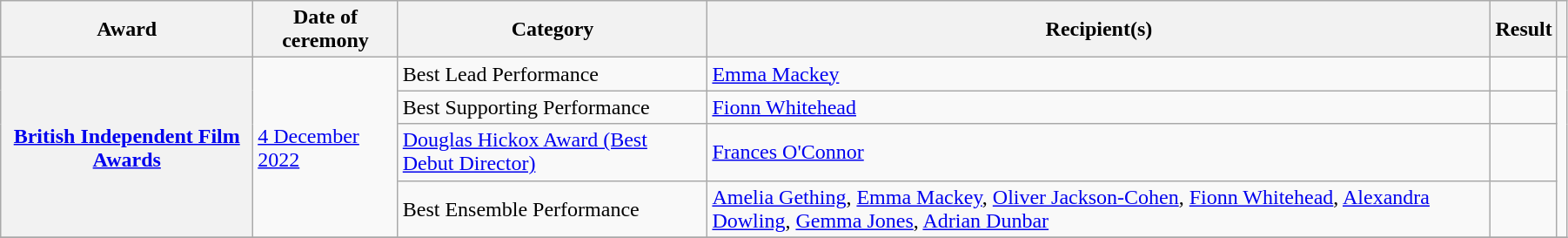<table class="wikitable sortable plainrowheaders" style="width: 95%;">
<tr>
<th scope="col">Award</th>
<th scope="col">Date of ceremony</th>
<th scope="col">Category</th>
<th scope="col">Recipient(s)</th>
<th scope="col">Result</th>
<th scope="col" class="unsortable"></th>
</tr>
<tr>
<th rowspan="4" scope="row"><a href='#'>British Independent Film Awards</a></th>
<td rowspan="4"><a href='#'>4 December 2022</a></td>
<td>Best Lead Performance</td>
<td><a href='#'>Emma Mackey</a></td>
<td></td>
<td rowspan="4"></td>
</tr>
<tr>
<td>Best Supporting Performance</td>
<td><a href='#'>Fionn Whitehead</a></td>
<td></td>
</tr>
<tr>
<td><a href='#'>Douglas Hickox Award (Best Debut Director)</a></td>
<td><a href='#'>Frances O'Connor</a></td>
<td></td>
</tr>
<tr>
<td>Best Ensemble Performance</td>
<td><a href='#'>Amelia Gething</a>, <a href='#'>Emma Mackey</a>, <a href='#'>Oliver Jackson-Cohen</a>, <a href='#'>Fionn Whitehead</a>, <a href='#'>Alexandra Dowling</a>, <a href='#'>Gemma Jones</a>, <a href='#'>Adrian Dunbar</a></td>
<td></td>
</tr>
<tr>
</tr>
</table>
